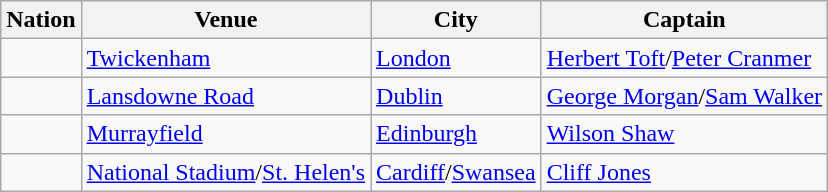<table class="wikitable">
<tr>
<th><strong>Nation</strong></th>
<th><strong>Venue</strong></th>
<th><strong>City</strong></th>
<th><strong>Captain</strong></th>
</tr>
<tr>
<td></td>
<td><a href='#'>Twickenham</a></td>
<td><a href='#'>London</a></td>
<td><a href='#'>Herbert Toft</a>/<a href='#'>Peter Cranmer</a></td>
</tr>
<tr>
<td></td>
<td><a href='#'>Lansdowne Road</a></td>
<td><a href='#'>Dublin</a></td>
<td><a href='#'>George Morgan</a>/<a href='#'>Sam Walker</a></td>
</tr>
<tr>
<td></td>
<td><a href='#'>Murrayfield</a></td>
<td><a href='#'>Edinburgh</a></td>
<td><a href='#'>Wilson Shaw</a></td>
</tr>
<tr>
<td></td>
<td><a href='#'>National Stadium</a>/<a href='#'>St. Helen's</a></td>
<td><a href='#'>Cardiff</a>/<a href='#'>Swansea</a></td>
<td><a href='#'>Cliff Jones</a></td>
</tr>
</table>
